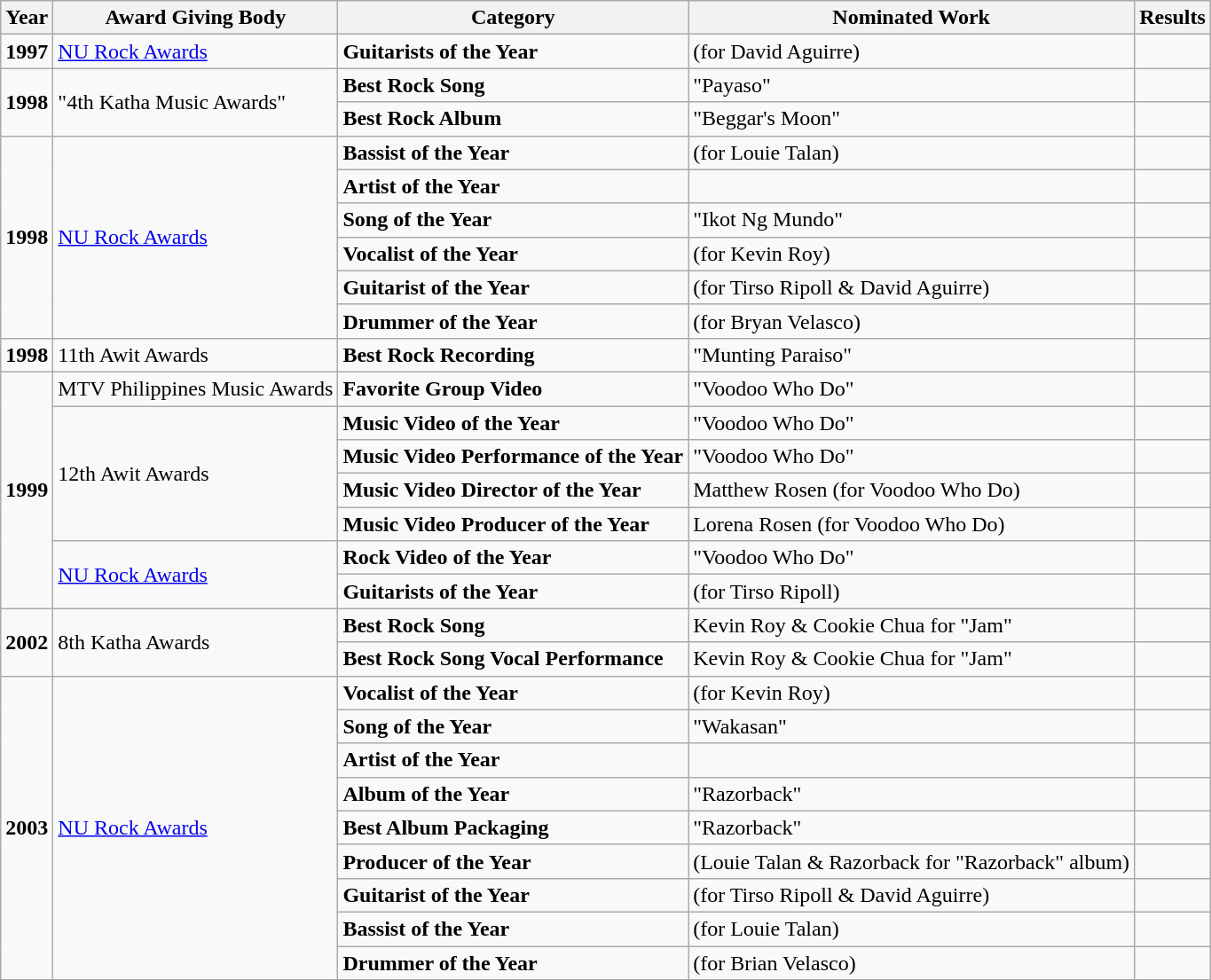<table class="wikitable">
<tr>
<th>Year</th>
<th>Award Giving Body</th>
<th>Category</th>
<th>Nominated Work</th>
<th>Results</th>
</tr>
<tr>
<td><strong>1997</strong></td>
<td><a href='#'>NU Rock Awards</a></td>
<td><strong>Guitarists of the Year</strong></td>
<td>(for David Aguirre)</td>
<td></td>
</tr>
<tr>
<td rowspan=2><strong>1998</strong></td>
<td rowspan=2>"4th Katha Music Awards"</td>
<td><strong>Best Rock Song</strong></td>
<td>"Payaso"</td>
<td></td>
</tr>
<tr>
<td><strong>Best Rock Album</strong></td>
<td>"Beggar's Moon"</td>
<td></td>
</tr>
<tr>
<td rowspan=6><strong>1998</strong></td>
<td rowspan=6><a href='#'>NU Rock Awards</a></td>
<td><strong>Bassist of the Year</strong></td>
<td>(for Louie Talan)</td>
<td></td>
</tr>
<tr>
<td><strong>Artist of the Year</strong></td>
<td></td>
<td></td>
</tr>
<tr>
<td><strong>Song of the Year</strong></td>
<td>"Ikot Ng Mundo"</td>
<td></td>
</tr>
<tr>
<td><strong>Vocalist of the Year</strong></td>
<td>(for Kevin Roy)</td>
<td></td>
</tr>
<tr>
<td><strong>Guitarist of the Year</strong></td>
<td>(for Tirso Ripoll & David Aguirre)</td>
<td></td>
</tr>
<tr>
<td><strong>Drummer of the Year</strong></td>
<td>(for Bryan Velasco)</td>
<td></td>
</tr>
<tr>
<td><strong>1998</strong></td>
<td>11th Awit Awards</td>
<td><strong>Best Rock Recording</strong></td>
<td>"Munting Paraiso"</td>
<td></td>
</tr>
<tr>
<td rowspan=7><strong>1999</strong></td>
<td>MTV Philippines Music Awards</td>
<td><strong>Favorite Group Video</strong></td>
<td>"Voodoo Who Do"</td>
<td></td>
</tr>
<tr>
<td rowspan=4>12th Awit Awards</td>
<td><strong>Music Video of the Year</strong></td>
<td>"Voodoo Who Do"</td>
<td></td>
</tr>
<tr>
<td><strong>Music Video Performance of the Year</strong></td>
<td>"Voodoo Who Do"</td>
<td></td>
</tr>
<tr>
<td><strong>Music Video Director of the Year</strong></td>
<td>Matthew Rosen (for Voodoo Who Do)</td>
<td></td>
</tr>
<tr>
<td><strong>Music Video Producer of the Year</strong></td>
<td>Lorena Rosen (for Voodoo Who Do)</td>
<td></td>
</tr>
<tr>
<td rowspan=2><a href='#'>NU Rock Awards</a></td>
<td><strong>Rock Video of the Year</strong></td>
<td>"Voodoo Who Do"</td>
<td></td>
</tr>
<tr>
<td><strong>Guitarists of the Year</strong></td>
<td>(for Tirso Ripoll)</td>
<td></td>
</tr>
<tr>
<td rowspan=2><strong>2002</strong></td>
<td rowspan=2>8th Katha Awards</td>
<td><strong>Best Rock Song</strong></td>
<td>Kevin Roy & Cookie Chua for "Jam"</td>
<td></td>
</tr>
<tr>
<td><strong>Best Rock Song Vocal Performance</strong></td>
<td>Kevin Roy & Cookie Chua for "Jam"</td>
<td></td>
</tr>
<tr>
<td rowspan=9><strong>2003</strong></td>
<td rowspan=9><a href='#'>NU Rock Awards</a></td>
<td><strong>Vocalist of the Year</strong></td>
<td>(for Kevin Roy)</td>
<td></td>
</tr>
<tr>
<td><strong>Song of the Year</strong></td>
<td>"Wakasan"</td>
<td></td>
</tr>
<tr>
<td><strong>Artist of the Year</strong></td>
<td></td>
<td></td>
</tr>
<tr>
<td><strong>Album of the Year</strong></td>
<td>"Razorback"</td>
<td></td>
</tr>
<tr>
<td><strong>Best Album Packaging</strong></td>
<td>"Razorback"</td>
<td></td>
</tr>
<tr>
<td><strong>Producer of the Year</strong></td>
<td>(Louie Talan & Razorback for "Razorback" album)</td>
<td></td>
</tr>
<tr>
<td><strong>Guitarist of the Year</strong></td>
<td>(for Tirso Ripoll & David Aguirre)</td>
<td></td>
</tr>
<tr>
<td><strong>Bassist of the Year</strong></td>
<td>(for Louie Talan)</td>
<td></td>
</tr>
<tr>
<td><strong>Drummer of the Year</strong></td>
<td>(for Brian Velasco)</td>
<td></td>
</tr>
</table>
